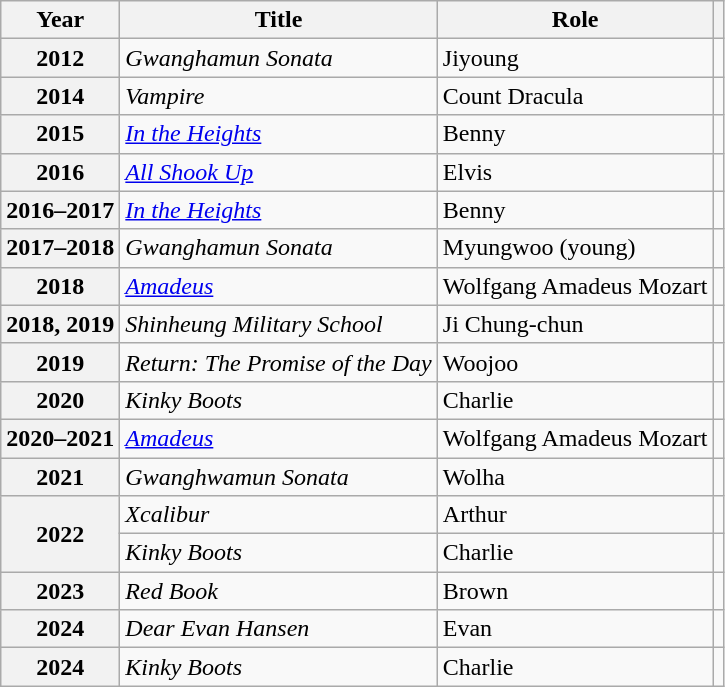<table class="wikitable sortable plainrowheaders">
<tr>
<th scope="col">Year</th>
<th scope="col">Title</th>
<th scope="col">Role</th>
<th scope="col" class="unsortable"></th>
</tr>
<tr>
<th scope=row>2012</th>
<td><em>Gwanghamun Sonata</em></td>
<td>Jiyoung</td>
<td></td>
</tr>
<tr>
<th scope=row>2014</th>
<td><em>Vampire</em></td>
<td>Count Dracula</td>
<td></td>
</tr>
<tr>
<th scope=row>2015</th>
<td><em><a href='#'>In the Heights</a></em></td>
<td>Benny</td>
<td></td>
</tr>
<tr>
<th scope=row>2016</th>
<td><em><a href='#'>All Shook Up</a></em></td>
<td>Elvis</td>
<td></td>
</tr>
<tr>
<th scope=row>2016–2017</th>
<td><em><a href='#'>In the Heights</a></em></td>
<td>Benny</td>
<td></td>
</tr>
<tr>
<th scope=row>2017–2018</th>
<td><em>Gwanghamun Sonata</em></td>
<td>Myungwoo (young)</td>
<td></td>
</tr>
<tr>
<th scope=row>2018</th>
<td><em><a href='#'>Amadeus</a></em></td>
<td>Wolfgang Amadeus Mozart</td>
<td></td>
</tr>
<tr>
<th scope=row>2018, 2019</th>
<td><em>Shinheung Military School</em></td>
<td>Ji Chung-chun</td>
<td></td>
</tr>
<tr>
<th scope=row>2019</th>
<td><em>Return: The Promise of the Day</em></td>
<td>Woojoo</td>
<td></td>
</tr>
<tr>
<th scope=row>2020</th>
<td><em>Kinky Boots</em></td>
<td>Charlie</td>
<td></td>
</tr>
<tr>
<th scope=row>2020–2021</th>
<td><em><a href='#'>Amadeus</a></em></td>
<td>Wolfgang Amadeus Mozart</td>
<td></td>
</tr>
<tr>
<th scope=row>2021</th>
<td><em>Gwanghwamun Sonata</em></td>
<td>Wolha</td>
<td></td>
</tr>
<tr>
<th scope="row" rowspan=2>2022</th>
<td><em>Xcalibur</em></td>
<td>Arthur</td>
<td></td>
</tr>
<tr>
<td><em>Kinky Boots</em></td>
<td>Charlie</td>
<td></td>
</tr>
<tr>
<th scope="row">2023</th>
<td><em>Red Book</em></td>
<td>Brown</td>
<td></td>
</tr>
<tr>
<th scope=row>2024</th>
<td><em>Dear Evan Hansen</em></td>
<td>Evan</td>
<td></td>
</tr>
<tr>
<th scope=row>2024</th>
<td><em>Kinky Boots</em></td>
<td>Charlie</td>
<td></td>
</tr>
</table>
